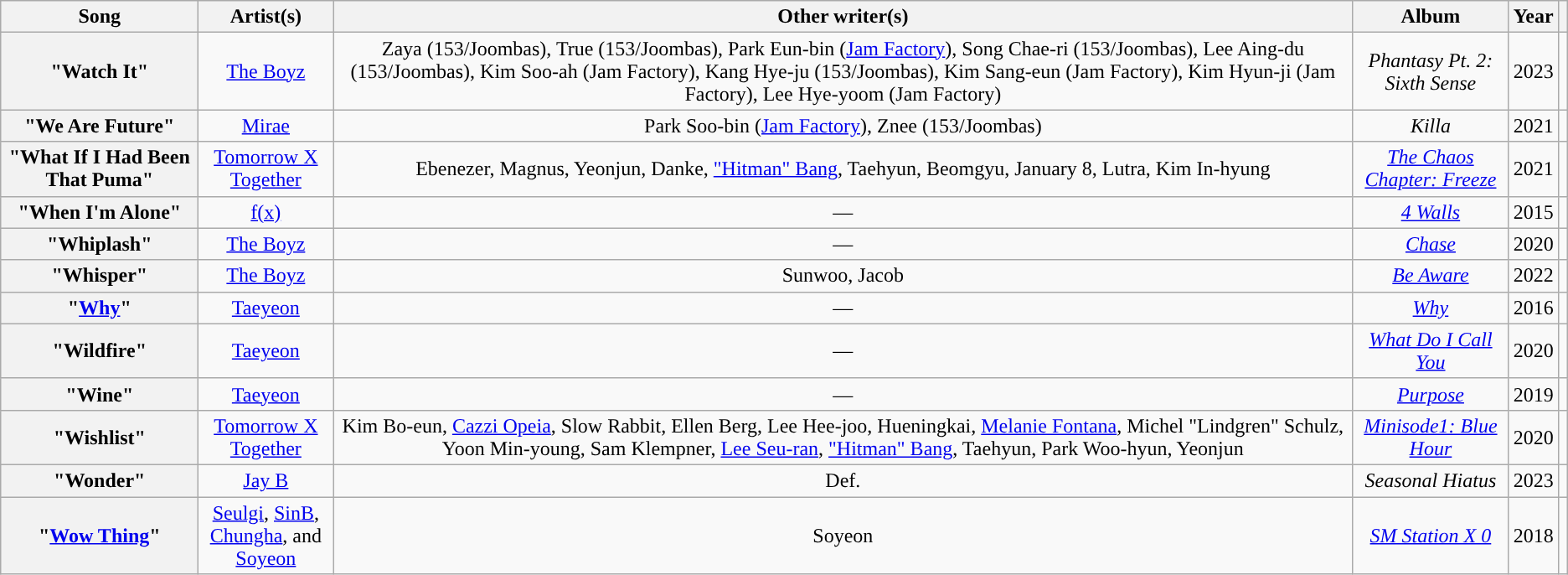<table class="wikitable sortable plainrowheaders" style="text-align:center;">
<tr>
<th scope="col" width="150">Song</th>
<th scope="col" width="100">Artist(s)</th>
<th scope="col" class="unsortable">Other writer(s)</th>
<th scope="col" data-sort-type="text">Album</th>
<th scope="col">Year</th>
<th scope="col" class="unsortable"></th>
</tr>
<tr>
<th scope="row">"Watch It"</th>
<td><a href='#'>The Boyz</a></td>
<td>Zaya (153/Joombas), True (153/Joombas), Park Eun-bin (<a href='#'>Jam Factory</a>), Song Chae-ri (153/Joombas), Lee Aing-du (153/Joombas), Kim Soo-ah (Jam Factory), Kang Hye-ju (153/Joombas), Kim Sang-eun (Jam Factory), Kim Hyun-ji (Jam Factory), Lee Hye-yoom (Jam Factory)</td>
<td><em>Phantasy Pt. 2: Sixth Sense</em></td>
<td>2023</td>
<td style="text-align:center;"></td>
</tr>
<tr>
<th scope="row">"We Are Future"</th>
<td><a href='#'>Mirae</a></td>
<td>Park Soo-bin (<a href='#'>Jam Factory</a>), Znee (153/Joombas)</td>
<td><em>Killa</em></td>
<td>2021</td>
<td style="text-align:center;"></td>
</tr>
<tr>
<th scope="row">"What If I Had Been That Puma"</th>
<td><a href='#'>Tomorrow X Together</a></td>
<td>Ebenezer, Magnus, Yeonjun, Danke, <a href='#'>"Hitman" Bang</a>, Taehyun, Beomgyu, January 8, Lutra, Kim In-hyung</td>
<td><em><a href='#'>The Chaos Chapter: Freeze</a></em></td>
<td>2021</td>
<td style="text-align:center;"></td>
</tr>
<tr>
<th scope="row">"When I'm Alone"</th>
<td><a href='#'>f(x)</a></td>
<td>—</td>
<td><em><a href='#'>4 Walls</a></em></td>
<td>2015</td>
<td style="text-align:center;"></td>
</tr>
<tr>
<th scope="row">"Whiplash"</th>
<td><a href='#'>The Boyz</a></td>
<td>—</td>
<td><em><a href='#'>Chase</a></em></td>
<td>2020</td>
<td style="text-align:center;"></td>
</tr>
<tr>
<th scope="row">"Whisper"</th>
<td><a href='#'>The Boyz</a></td>
<td>Sunwoo, Jacob</td>
<td><em><a href='#'>Be Aware</a></em></td>
<td>2022</td>
<td style="text-align:center;"></td>
</tr>
<tr>
<th scope="row">"<a href='#'>Why</a>"</th>
<td><a href='#'>Taeyeon</a></td>
<td>—</td>
<td><em><a href='#'>Why</a></em></td>
<td>2016</td>
<td style="text-align:center;"></td>
</tr>
<tr>
<th scope="row">"Wildfire"</th>
<td><a href='#'>Taeyeon</a></td>
<td>—</td>
<td><em><a href='#'>What Do I Call You</a></em></td>
<td>2020</td>
<td style="text-align:center;"></td>
</tr>
<tr>
<th scope="row">"Wine"</th>
<td><a href='#'>Taeyeon</a></td>
<td>—</td>
<td><em><a href='#'>Purpose</a></em></td>
<td>2019</td>
<td style="text-align:center;"></td>
</tr>
<tr>
<th scope="row">"Wishlist"</th>
<td><a href='#'>Tomorrow X Together</a></td>
<td>Kim Bo-eun, <a href='#'>Cazzi Opeia</a>, Slow Rabbit, Ellen Berg, Lee Hee-joo, Hueningkai, <a href='#'>Melanie Fontana</a>, Michel "Lindgren" Schulz, Yoon Min-young, Sam Klempner, <a href='#'>Lee Seu-ran</a>, <a href='#'>"Hitman" Bang</a>, Taehyun, Park Woo-hyun, Yeonjun</td>
<td><em><a href='#'>Minisode1: Blue Hour</a></em></td>
<td>2020</td>
<td style="text-align:center;"></td>
</tr>
<tr>
<th scope="row">"Wonder"</th>
<td><a href='#'>Jay B</a></td>
<td>Def.</td>
<td><em>Seasonal Hiatus</em></td>
<td>2023</td>
<td style="text-align:center;"></td>
</tr>
<tr>
<th scope="row">"<a href='#'>Wow Thing</a>"</th>
<td><a href='#'>Seulgi</a>, <a href='#'>SinB</a>, <a href='#'>Chungha</a>, and <a href='#'>Soyeon</a></td>
<td>Soyeon</td>
<td><em><a href='#'>SM Station X 0</a></em></td>
<td>2018</td>
<td style="text-align:center;"></td>
</tr>
</table>
